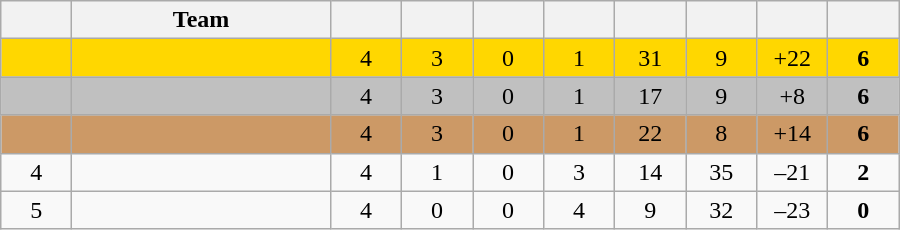<table class="wikitable" style="text-align:center;">
<tr>
<th width=40></th>
<th width=165>Team</th>
<th width=40></th>
<th width=40></th>
<th width=40></th>
<th width=40></th>
<th width=40></th>
<th width=40></th>
<th width=40></th>
<th width=40></th>
</tr>
<tr style="background:#ffd700;">
<td></td>
<td style="text-align:left;"></td>
<td>4</td>
<td>3</td>
<td>0</td>
<td>1</td>
<td>31</td>
<td>9</td>
<td>+22</td>
<td><strong>6</strong></td>
</tr>
<tr style="background:#c0c0c0;">
<td></td>
<td style="text-align:left;"></td>
<td>4</td>
<td>3</td>
<td>0</td>
<td>1</td>
<td>17</td>
<td>9</td>
<td>+8</td>
<td><strong>6</strong></td>
</tr>
<tr style="background:#cc9966;">
<td></td>
<td style="text-align:left;"></td>
<td>4</td>
<td>3</td>
<td>0</td>
<td>1</td>
<td>22</td>
<td>8</td>
<td>+14</td>
<td><strong>6</strong></td>
</tr>
<tr>
<td>4</td>
<td style="text-align:left;"></td>
<td>4</td>
<td>1</td>
<td>0</td>
<td>3</td>
<td>14</td>
<td>35</td>
<td>–21</td>
<td><strong>2</strong></td>
</tr>
<tr>
<td>5</td>
<td style="text-align:left;"></td>
<td>4</td>
<td>0</td>
<td>0</td>
<td>4</td>
<td>9</td>
<td>32</td>
<td>–23</td>
<td><strong>0</strong></td>
</tr>
</table>
